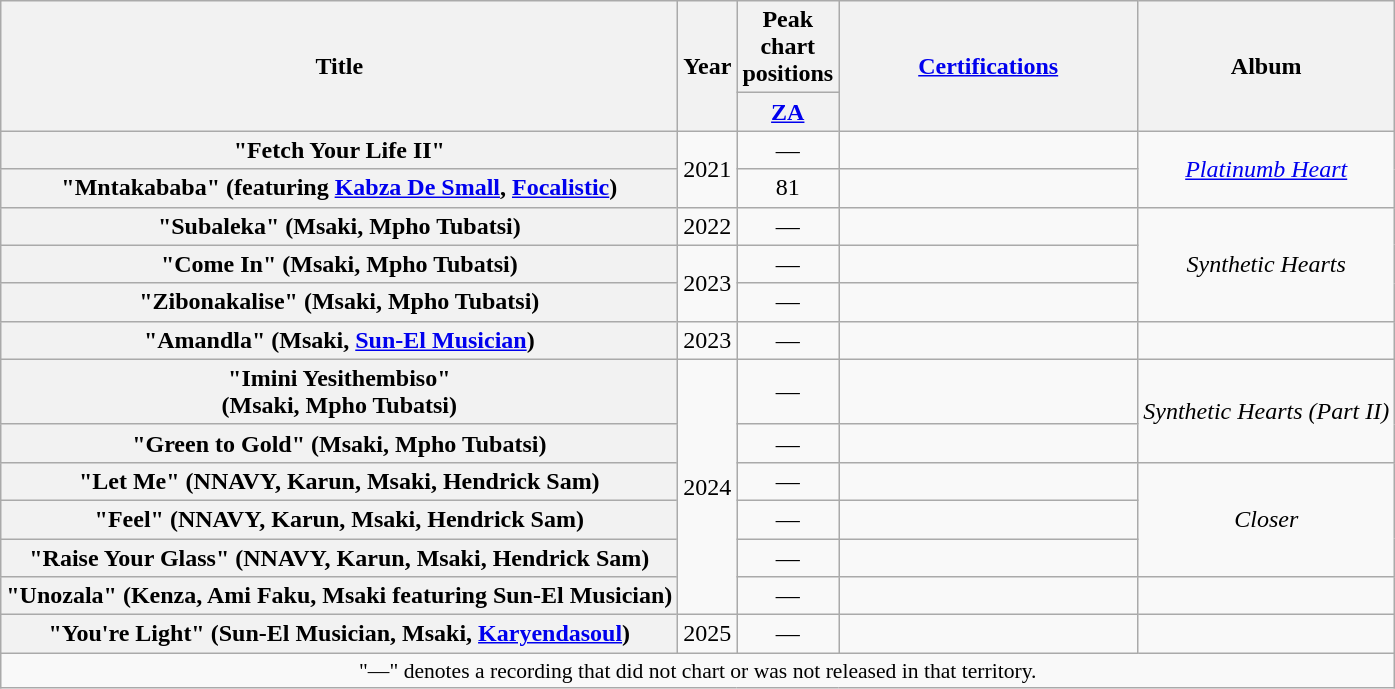<table class="wikitable plainrowheaders" style="text-align:center;">
<tr>
<th scope="col" rowspan="2">Title</th>
<th scope="col" rowspan="2">Year</th>
<th scope="col" colspan="1">Peak chart positions</th>
<th scope="col" rowspan="2" style="width:12em;"><a href='#'>Certifications</a></th>
<th scope="col" rowspan="2">Album</th>
</tr>
<tr>
<th scope="col" style="width:3em;font-size:100%;"><a href='#'>ZA</a><br></th>
</tr>
<tr>
<th scope="row">"Fetch Your Life II"</th>
<td rowspan=2>2021</td>
<td>—</td>
<td></td>
<td rowspan=2><em><a href='#'>Platinumb Heart</a> </em></td>
</tr>
<tr>
<th scope="row">"Mntakababa" (featuring <a href='#'>Kabza De Small</a>, <a href='#'>Focalistic</a>)</th>
<td>81</td>
<td></td>
</tr>
<tr>
<th scope="row">"Subaleka" (Msaki, Mpho Tubatsi)</th>
<td>2022</td>
<td>—</td>
<td></td>
<td rowspan=3><em>Synthetic Hearts</em></td>
</tr>
<tr>
<th scope="row">"Come In" (Msaki, Mpho Tubatsi)</th>
<td rowspan=2>2023</td>
<td>—</td>
<td></td>
</tr>
<tr>
<th scope="row">"Zibonakalise" (Msaki, Mpho Tubatsi)</th>
<td>—</td>
<td></td>
</tr>
<tr>
<th scope="row">"Amandla" (Msaki, <a href='#'>Sun-El Musician</a>)</th>
<td>2023</td>
<td>—</td>
<td></td>
<td></td>
</tr>
<tr>
<th scope="row">"Imini Yesithembiso"<br>(Msaki, Mpho Tubatsi)</th>
<td rowspan=6>2024</td>
<td>—</td>
<td></td>
<td rowspan=2><em>Synthetic Hearts (Part II)</em></td>
</tr>
<tr>
<th scope="row">"Green to Gold" (Msaki, Mpho Tubatsi)</th>
<td>—</td>
<td></td>
</tr>
<tr>
<th scope="row">"Let Me" (NNAVY, Karun, Msaki, Hendrick Sam)</th>
<td>—</td>
<td></td>
<td rowspan=3><em>Closer</em></td>
</tr>
<tr>
<th scope="row">"Feel"  (NNAVY, Karun, Msaki, Hendrick Sam)</th>
<td>—</td>
<td></td>
</tr>
<tr>
<th scope="row">"Raise Your Glass"  (NNAVY, Karun, Msaki, Hendrick Sam)</th>
<td>—</td>
<td></td>
</tr>
<tr>
<th scope="row">"Unozala" (Kenza, Ami Faku, Msaki featuring Sun-El Musician)</th>
<td>—</td>
<td></td>
<td></td>
</tr>
<tr>
<th scope="row">"You're Light" (Sun-El Musician, Msaki, <a href='#'>Karyendasoul</a>)</th>
<td>2025</td>
<td>—</td>
<td></td>
<td></td>
</tr>
<tr>
<td colspan="8" style="font-size:90%">"—" denotes a recording that did not chart or was not released in that territory.</td>
</tr>
</table>
